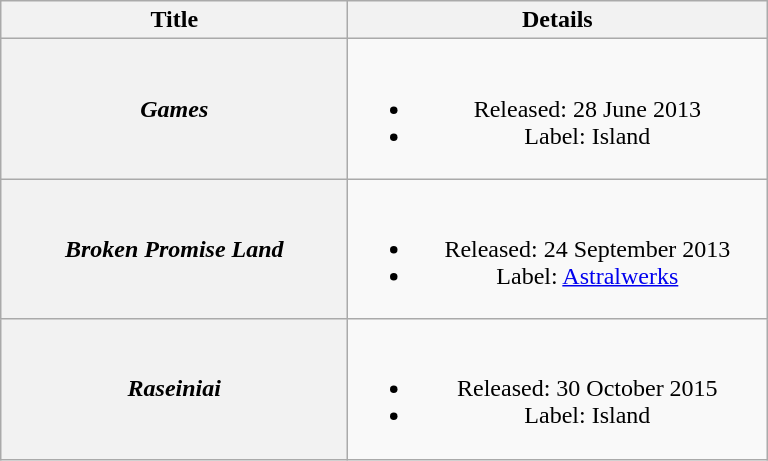<table class="wikitable plainrowheaders" style="text-align:center;">
<tr>
<th scope="col" style="width:14em;">Title</th>
<th scope="col" style="width:17em;">Details</th>
</tr>
<tr>
<th scope="row"><em>Games</em></th>
<td><br><ul><li>Released: 28 June 2013</li><li>Label: Island</li></ul></td>
</tr>
<tr>
<th scope="row"><em>Broken Promise Land</em></th>
<td><br><ul><li>Released: 24 September 2013</li><li>Label: <a href='#'>Astralwerks</a></li></ul></td>
</tr>
<tr>
<th scope="row"><em>Raseiniai</em></th>
<td><br><ul><li>Released: 30 October 2015</li><li>Label: Island</li></ul></td>
</tr>
</table>
